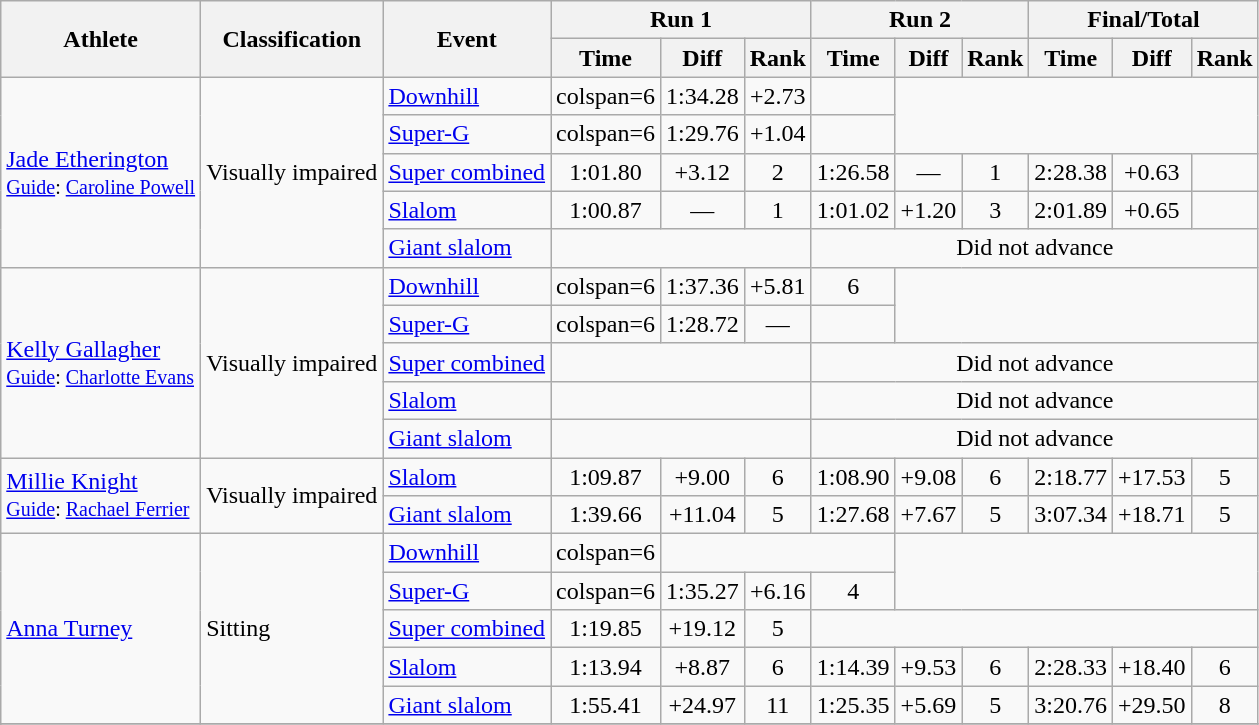<table class="wikitable" style="font-size:100%">
<tr>
<th rowspan="2">Athlete</th>
<th rowspan="2">Classification</th>
<th rowspan="2">Event</th>
<th colspan="3">Run 1</th>
<th colspan="3">Run 2</th>
<th colspan="3">Final/Total</th>
</tr>
<tr>
<th>Time</th>
<th>Diff</th>
<th>Rank</th>
<th>Time</th>
<th>Diff</th>
<th>Rank</th>
<th>Time</th>
<th>Diff</th>
<th>Rank</th>
</tr>
<tr>
<td rowspan=5><a href='#'>Jade Etherington</a><br><small><a href='#'>Guide</a>: <a href='#'>Caroline Powell</a></small></td>
<td rowspan=5>Visually impaired</td>
<td><a href='#'>Downhill</a></td>
<td>colspan=6 </td>
<td align="center">1:34.28</td>
<td align="center">+2.73</td>
<td align="center"></td>
</tr>
<tr>
<td><a href='#'>Super-G</a></td>
<td>colspan=6 </td>
<td align="center">1:29.76</td>
<td align="center">+1.04</td>
<td align="center"></td>
</tr>
<tr>
<td><a href='#'>Super combined</a></td>
<td align="center">1:01.80</td>
<td align="center">+3.12</td>
<td align="center">2</td>
<td align="center">1:26.58</td>
<td align="center">—</td>
<td align="center">1</td>
<td align="center">2:28.38</td>
<td align="center">+0.63</td>
<td align="center"></td>
</tr>
<tr>
<td><a href='#'>Slalom</a></td>
<td align="center">1:00.87</td>
<td align="center">—</td>
<td align="center">1</td>
<td align="center">1:01.02</td>
<td align="center">+1.20</td>
<td align="center">3</td>
<td align="center">2:01.89</td>
<td align="center">+0.65</td>
<td align="center"></td>
</tr>
<tr>
<td><a href='#'>Giant slalom</a></td>
<td align=center colspan=3></td>
<td align=center colspan=6>Did not advance</td>
</tr>
<tr>
<td rowspan=5><a href='#'>Kelly Gallagher</a><br><small><a href='#'>Guide</a>: <a href='#'>Charlotte Evans</a></small></td>
<td rowspan=5>Visually impaired</td>
<td><a href='#'>Downhill</a></td>
<td>colspan=6 </td>
<td align="center">1:37.36</td>
<td align="center">+5.81</td>
<td align="center">6</td>
</tr>
<tr>
<td><a href='#'>Super-G</a></td>
<td>colspan=6 </td>
<td align="center">1:28.72</td>
<td align="center">—</td>
<td align="center"></td>
</tr>
<tr>
<td><a href='#'>Super combined</a></td>
<td align=center colspan=3></td>
<td align=center colspan=6>Did not advance</td>
</tr>
<tr>
<td><a href='#'>Slalom</a></td>
<td align=center colspan=3></td>
<td align=center colspan=6>Did not advance</td>
</tr>
<tr>
<td><a href='#'>Giant slalom</a></td>
<td align=center colspan=3></td>
<td align=center colspan=6>Did not advance</td>
</tr>
<tr>
<td rowspan=2><a href='#'>Millie Knight</a><br><small><a href='#'>Guide</a>: <a href='#'>Rachael Ferrier</a></small></td>
<td rowspan=2>Visually impaired</td>
<td><a href='#'>Slalom</a></td>
<td align="center">1:09.87</td>
<td align="center">+9.00</td>
<td align="center">6</td>
<td align="center">1:08.90</td>
<td align="center">+9.08</td>
<td align="center">6</td>
<td align="center">2:18.77</td>
<td align="center">+17.53</td>
<td align="center">5</td>
</tr>
<tr>
<td><a href='#'>Giant slalom</a></td>
<td align="center">1:39.66</td>
<td align="center">+11.04</td>
<td align="center">5</td>
<td align="center">1:27.68</td>
<td align="center">+7.67</td>
<td align="center">5</td>
<td align="center">3:07.34</td>
<td align="center">+18.71</td>
<td align="center">5</td>
</tr>
<tr>
<td rowspan=5><a href='#'>Anna Turney</a></td>
<td rowspan=5>Sitting</td>
<td><a href='#'>Downhill</a></td>
<td>colspan=6 </td>
<td align=center colspan=3></td>
</tr>
<tr>
<td><a href='#'>Super-G</a></td>
<td>colspan=6 </td>
<td align="center">1:35.27</td>
<td align="center">+6.16</td>
<td align="center">4</td>
</tr>
<tr>
<td><a href='#'>Super combined</a></td>
<td align="center">1:19.85</td>
<td align="center">+19.12</td>
<td align="center">5</td>
<td align="center" colspan=6></td>
</tr>
<tr>
<td><a href='#'>Slalom</a></td>
<td align="center">1:13.94</td>
<td align="center">+8.87</td>
<td align="center">6</td>
<td align="center">1:14.39</td>
<td align="center">+9.53</td>
<td align="center">6</td>
<td align="center">2:28.33</td>
<td align="center">+18.40</td>
<td align="center">6</td>
</tr>
<tr>
<td><a href='#'>Giant slalom</a></td>
<td align="center">1:55.41</td>
<td align="center">+24.97</td>
<td align="center">11</td>
<td align="center">1:25.35</td>
<td align="center">+5.69</td>
<td align="center">5</td>
<td align="center">3:20.76</td>
<td align="center">+29.50</td>
<td align="center">8</td>
</tr>
<tr>
</tr>
<tr>
</tr>
</table>
